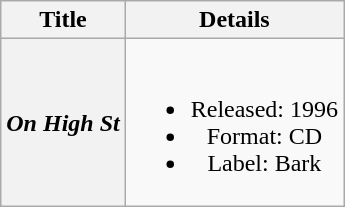<table class="wikitable plainrowheaders" style="text-align:center;" border="1">
<tr>
<th>Title</th>
<th>Details</th>
</tr>
<tr>
<th scope="row"><em>On High St</em></th>
<td><br><ul><li>Released: 1996</li><li>Format: CD</li><li>Label: Bark</li></ul></td>
</tr>
</table>
